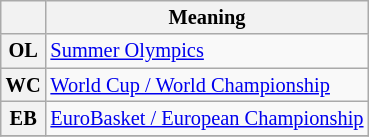<table class="wikitable" style="font-size: 85%">
<tr>
<th></th>
<th>Meaning</th>
</tr>
<tr>
<th>OL</th>
<td><a href='#'>Summer Olympics</a></td>
</tr>
<tr>
<th>WC</th>
<td><a href='#'>World Cup / World Championship</a></td>
</tr>
<tr>
<th>EB</th>
<td><a href='#'>EuroBasket / European Championship</a></td>
</tr>
<tr>
</tr>
</table>
